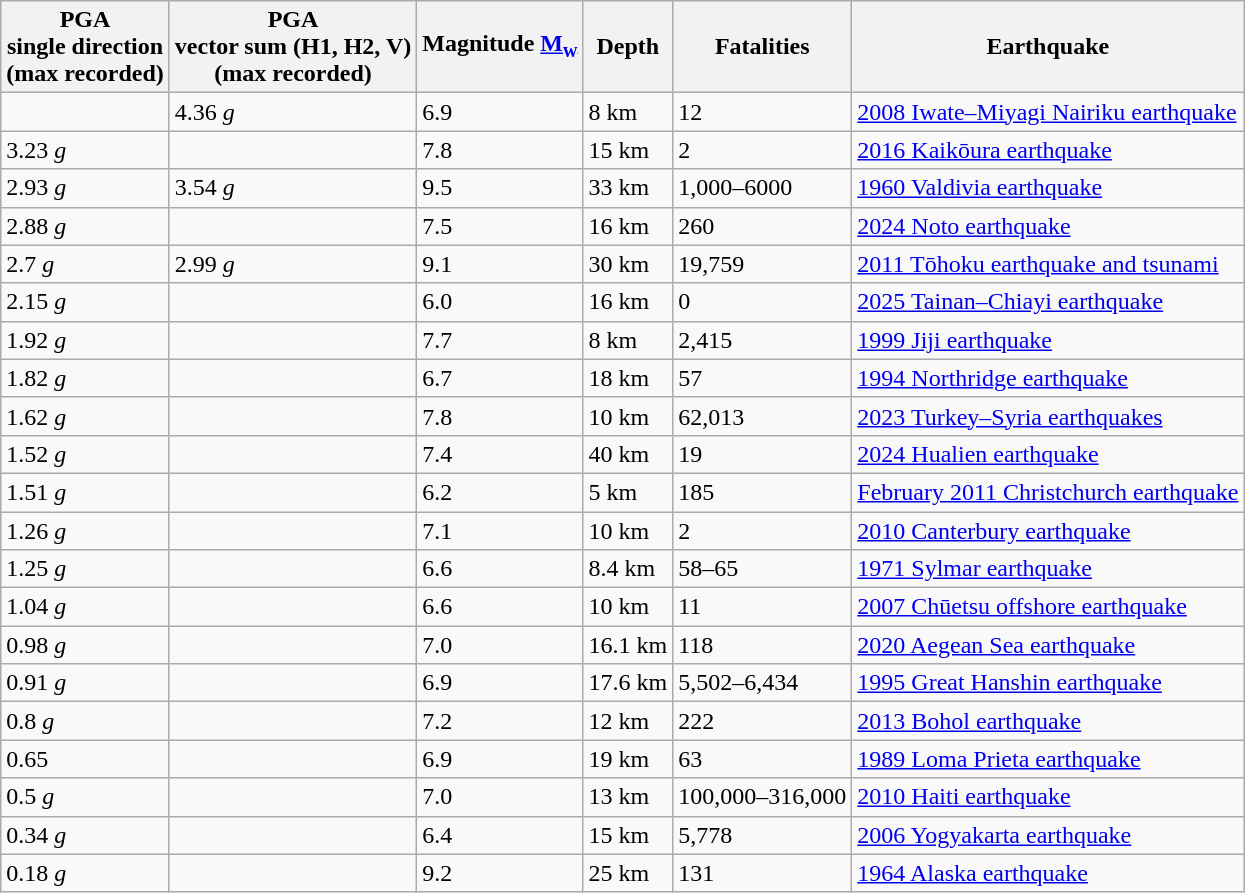<table class="wikitable sortable">
<tr>
<th>PGA <br> single direction <br> (max recorded)</th>
<th>PGA <br> vector sum (H1, H2, V) <br> (max recorded)</th>
<th>Magnitude <a href='#'>M<sub>w</sub></a></th>
<th>Depth</th>
<th>Fatalities</th>
<th>Earthquake</th>
</tr>
<tr>
<td></td>
<td>4.36 <em>g</em></td>
<td>6.9</td>
<td>8 km</td>
<td>12</td>
<td><a href='#'>2008 Iwate–Miyagi Nairiku earthquake</a></td>
</tr>
<tr>
<td>3.23 <em>g</em></td>
<td></td>
<td>7.8</td>
<td>15 km</td>
<td>2</td>
<td><a href='#'>2016 Kaikōura earthquake</a></td>
</tr>
<tr>
<td>2.93 <em>g</em></td>
<td>3.54 <em>g</em></td>
<td>9.5</td>
<td>33 km</td>
<td>1,000–6000</td>
<td><a href='#'>1960 Valdivia earthquake</a></td>
</tr>
<tr>
<td>2.88 <em>g</em></td>
<td></td>
<td>7.5</td>
<td>16 km</td>
<td>260</td>
<td><a href='#'>2024 Noto earthquake</a></td>
</tr>
<tr>
<td>2.7 <em>g</em></td>
<td>2.99  <em>g</em></td>
<td>9.1</td>
<td>30 km</td>
<td>19,759</td>
<td><a href='#'>2011 Tōhoku earthquake and tsunami</a></td>
</tr>
<tr>
<td>2.15 <em>g</em></td>
<td></td>
<td>6.0</td>
<td>16 km</td>
<td>0</td>
<td><a href='#'>2025 Tainan–Chiayi earthquake</a></td>
</tr>
<tr>
<td>1.92 <em>g</em></td>
<td></td>
<td>7.7</td>
<td>8 km</td>
<td>2,415</td>
<td><a href='#'>1999 Jiji earthquake</a></td>
</tr>
<tr>
<td>1.82 <em>g</em></td>
<td></td>
<td>6.7</td>
<td>18 km</td>
<td>57</td>
<td><a href='#'>1994 Northridge earthquake</a></td>
</tr>
<tr>
<td>1.62 <em>g</em></td>
<td></td>
<td>7.8</td>
<td>10 km</td>
<td>62,013</td>
<td><a href='#'>2023 Turkey–Syria earthquakes</a></td>
</tr>
<tr>
<td>1.52 <em>g</em></td>
<td></td>
<td>7.4</td>
<td>40 km</td>
<td>19</td>
<td><a href='#'>2024 Hualien earthquake</a></td>
</tr>
<tr>
<td>1.51 <em>g</em></td>
<td></td>
<td>6.2</td>
<td>5 km</td>
<td>185</td>
<td><a href='#'>February 2011 Christchurch earthquake</a></td>
</tr>
<tr>
<td>1.26 <em>g</em></td>
<td></td>
<td>7.1</td>
<td>10 km</td>
<td>2</td>
<td><a href='#'>2010 Canterbury earthquake</a></td>
</tr>
<tr>
<td>1.25 <em>g</em></td>
<td></td>
<td>6.6</td>
<td>8.4 km</td>
<td>58–65</td>
<td><a href='#'>1971 Sylmar earthquake</a></td>
</tr>
<tr>
<td>1.04 <em>g</em></td>
<td></td>
<td>6.6</td>
<td>10 km</td>
<td>11</td>
<td><a href='#'>2007 Chūetsu offshore earthquake</a></td>
</tr>
<tr>
<td>0.98 <em>g</em></td>
<td></td>
<td>7.0</td>
<td>16.1 km</td>
<td>118</td>
<td><a href='#'>2020 Aegean Sea earthquake</a></td>
</tr>
<tr>
<td>0.91 <em>g</em></td>
<td></td>
<td>6.9</td>
<td>17.6 km</td>
<td>5,502–6,434</td>
<td><a href='#'>1995 Great Hanshin earthquake</a></td>
</tr>
<tr>
<td>0.8 <em>g</em></td>
<td></td>
<td>7.2</td>
<td>12 km</td>
<td>222</td>
<td><a href='#'>2013 Bohol earthquake</a></td>
</tr>
<tr>
<td>0.65</td>
<td></td>
<td>6.9</td>
<td>19 km</td>
<td>63</td>
<td><a href='#'>1989 Loma Prieta earthquake</a></td>
</tr>
<tr>
<td>0.5 <em>g</em></td>
<td></td>
<td>7.0</td>
<td>13 km</td>
<td>100,000–316,000</td>
<td><a href='#'>2010 Haiti earthquake</a></td>
</tr>
<tr>
<td>0.34 <em>g</em></td>
<td></td>
<td>6.4</td>
<td>15 km</td>
<td>5,778</td>
<td><a href='#'>2006 Yogyakarta earthquake</a></td>
</tr>
<tr>
<td>0.18 <em>g</em></td>
<td></td>
<td>9.2</td>
<td>25 km</td>
<td>131</td>
<td><a href='#'>1964 Alaska earthquake</a></td>
</tr>
</table>
